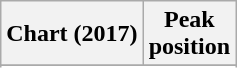<table class="wikitable sortable plainrowheaders" style="text-align:center;">
<tr>
<th>Chart (2017)</th>
<th>Peak<br>position</th>
</tr>
<tr>
</tr>
<tr>
</tr>
</table>
